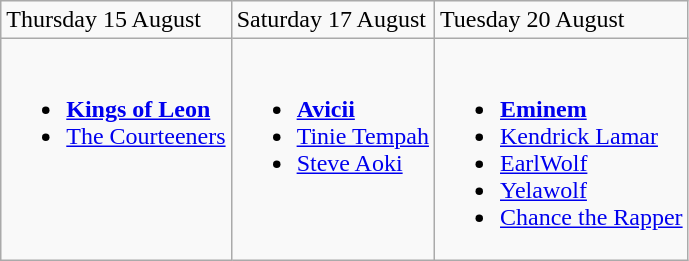<table class="wikitable">
<tr>
<td>Thursday 15 August</td>
<td>Saturday 17 August</td>
<td>Tuesday 20 August</td>
</tr>
<tr valign="top">
<td><br><ul><li><strong><a href='#'>Kings of Leon</a></strong></li><li><a href='#'>The Courteeners</a></li></ul></td>
<td><br><ul><li><strong><a href='#'>Avicii</a></strong></li><li><a href='#'>Tinie Tempah</a></li><li><a href='#'>Steve Aoki</a></li></ul></td>
<td><br><ul><li><strong><a href='#'>Eminem</a></strong></li><li><a href='#'>Kendrick Lamar</a></li><li><a href='#'>EarlWolf</a></li><li><a href='#'>Yelawolf</a></li><li><a href='#'>Chance the Rapper</a></li></ul></td>
</tr>
</table>
